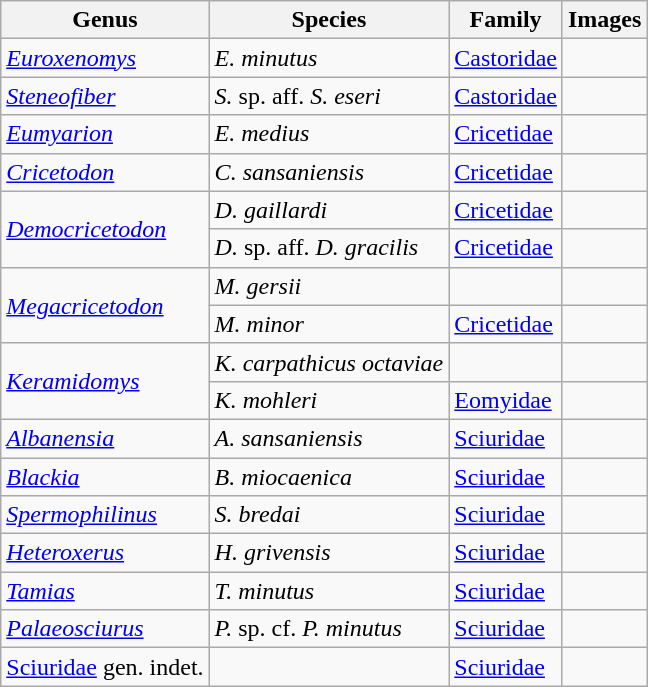<table class="wikitable sortable">
<tr>
<th>Genus</th>
<th>Species</th>
<th>Family</th>
<th>Images</th>
</tr>
<tr>
<td><em><a href='#'>Euroxenomys</a></em></td>
<td><em>E. minutus</em></td>
<td><a href='#'>Castoridae</a></td>
<td></td>
</tr>
<tr>
<td><em><a href='#'>Steneofiber</a></em></td>
<td><em>S.</em> sp. aff. <em>S. eseri</em></td>
<td><a href='#'>Castoridae</a></td>
<td></td>
</tr>
<tr>
<td><em><a href='#'>Eumyarion</a></em></td>
<td><em>E. medius</em></td>
<td><a href='#'>Cricetidae</a></td>
<td></td>
</tr>
<tr>
<td><em><a href='#'>Cricetodon</a></em></td>
<td><em>C. sansaniensis</em></td>
<td><a href='#'>Cricetidae</a></td>
<td></td>
</tr>
<tr>
<td rowspan="2"><em><a href='#'>Democricetodon</a></em></td>
<td><em>D. gaillardi</em></td>
<td><a href='#'>Cricetidae</a></td>
<td></td>
</tr>
<tr>
<td><em>D.</em> sp. aff. <em>D. gracilis</em></td>
<td><a href='#'>Cricetidae</a></td>
<td></td>
</tr>
<tr>
<td rowspan="2"><em><a href='#'>Megacricetodon</a></em></td>
<td><em>M. gersii</em></td>
<td></td>
</tr>
<tr>
<td><em>M. minor</em></td>
<td><a href='#'>Cricetidae</a></td>
<td></td>
</tr>
<tr>
<td rowspan="2"><em><a href='#'>Keramidomys</a></em></td>
<td><em>K. carpathicus octaviae</em></td>
<td></td>
</tr>
<tr>
<td><em>K. mohleri</em></td>
<td><a href='#'>Eomyidae</a></td>
<td></td>
</tr>
<tr>
<td><em><a href='#'>Albanensia</a></em></td>
<td><em>A. sansaniensis</em></td>
<td><a href='#'>Sciuridae</a></td>
<td></td>
</tr>
<tr>
<td><em><a href='#'>Blackia</a></em></td>
<td><em>B. miocaenica</em></td>
<td><a href='#'>Sciuridae</a></td>
<td></td>
</tr>
<tr>
<td><em><a href='#'>Spermophilinus</a></em></td>
<td><em>S. bredai</em></td>
<td><a href='#'>Sciuridae</a></td>
<td></td>
</tr>
<tr>
<td><em><a href='#'>Heteroxerus</a></em></td>
<td><em>H. grivensis</em></td>
<td><a href='#'>Sciuridae</a></td>
<td></td>
</tr>
<tr>
<td><em><a href='#'>Tamias</a></em></td>
<td><em>T. minutus</em></td>
<td><a href='#'>Sciuridae</a></td>
<td></td>
</tr>
<tr>
<td><em><a href='#'>Palaeosciurus</a></em></td>
<td><em>P.</em> sp. cf. <em>P. minutus</em></td>
<td><a href='#'>Sciuridae</a></td>
<td></td>
</tr>
<tr>
<td><a href='#'>Sciuridae</a> gen. indet.</td>
<td></td>
<td><a href='#'>Sciuridae</a></td>
<td></td>
</tr>
</table>
